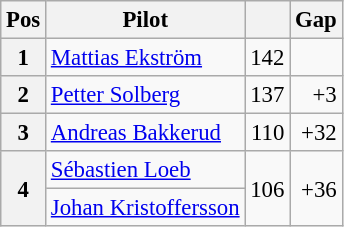<table class="wikitable" style="font-size: 95%;">
<tr>
<th>Pos</th>
<th>Pilot</th>
<th></th>
<th>Gap</th>
</tr>
<tr>
<th>1</th>
<td> <a href='#'>Mattias Ekström</a></td>
<td align="right">142</td>
<td align="right"></td>
</tr>
<tr>
<th>2</th>
<td> <a href='#'>Petter Solberg</a></td>
<td align="right">137</td>
<td align="right">+3</td>
</tr>
<tr>
<th>3</th>
<td> <a href='#'>Andreas Bakkerud</a></td>
<td align="right">110</td>
<td align="right">+32</td>
</tr>
<tr>
<th rowspan=2>4</th>
<td> <a href='#'>Sébastien Loeb</a></td>
<td rowspan=2 align="right">106</td>
<td rowspan=2 align="right">+36</td>
</tr>
<tr>
<td> <a href='#'>Johan Kristoffersson</a></td>
</tr>
</table>
